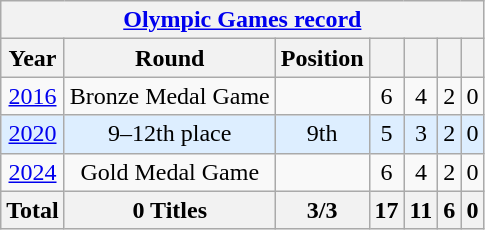<table class="wikitable" style="text-align: center;">
<tr>
<th colspan=10><a href='#'>Olympic Games record</a></th>
</tr>
<tr>
<th>Year</th>
<th>Round</th>
<th>Position</th>
<th></th>
<th></th>
<th></th>
<th></th>
</tr>
<tr>
<td> <a href='#'>2016</a></td>
<td>Bronze Medal Game</td>
<td></td>
<td>6</td>
<td>4</td>
<td>2</td>
<td>0</td>
</tr>
<tr bgcolor=#ddeeff>
<td> <a href='#'>2020</a></td>
<td>9–12th place</td>
<td>9th</td>
<td>5</td>
<td>3</td>
<td>2</td>
<td>0</td>
</tr>
<tr>
<td> <a href='#'>2024</a></td>
<td>Gold Medal Game</td>
<td></td>
<td>6</td>
<td>4</td>
<td>2</td>
<td>0</td>
</tr>
<tr>
<th>Total</th>
<th>0 Titles</th>
<th>3/3</th>
<th>17</th>
<th>11</th>
<th>6</th>
<th>0</th>
</tr>
</table>
